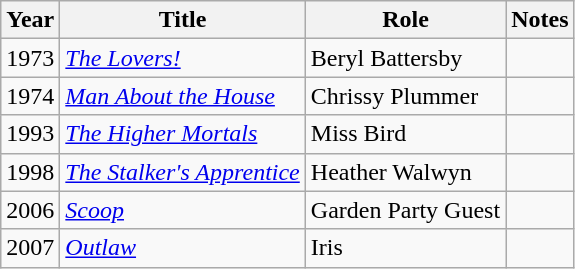<table class="wikitable sortable">
<tr>
<th>Year</th>
<th>Title</th>
<th>Role</th>
<th scope="col" class="unsortable">Notes</th>
</tr>
<tr>
<td>1973</td>
<td><em><a href='#'>The Lovers!</a></em></td>
<td>Beryl Battersby</td>
<td></td>
</tr>
<tr>
<td>1974</td>
<td><em><a href='#'>Man About the House</a></em></td>
<td>Chrissy Plummer</td>
<td></td>
</tr>
<tr>
<td>1993</td>
<td><em><a href='#'>The Higher Mortals</a></em></td>
<td>Miss Bird</td>
<td></td>
</tr>
<tr>
<td>1998</td>
<td><em><a href='#'>The Stalker's Apprentice</a></em></td>
<td>Heather Walwyn</td>
<td></td>
</tr>
<tr>
<td>2006</td>
<td><em><a href='#'>Scoop</a></em></td>
<td>Garden Party Guest</td>
<td></td>
</tr>
<tr>
<td>2007</td>
<td><em><a href='#'>Outlaw</a></em></td>
<td>Iris</td>
<td></td>
</tr>
</table>
